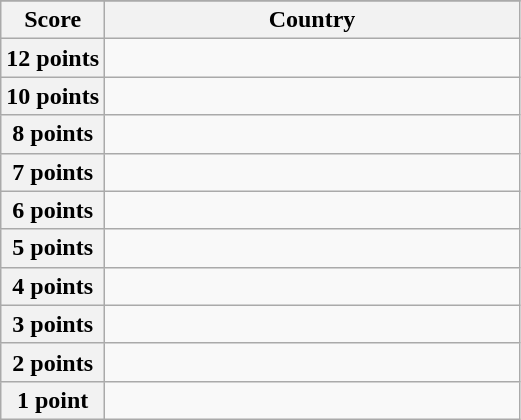<table class="wikitable">
<tr>
</tr>
<tr>
<th scope="col" width="20%">Score</th>
<th scope="col">Country</th>
</tr>
<tr>
<th scope="row">12 points</th>
<td></td>
</tr>
<tr>
<th scope="row">10 points</th>
<td></td>
</tr>
<tr>
<th scope="row">8 points</th>
<td></td>
</tr>
<tr>
<th scope="row">7 points</th>
<td></td>
</tr>
<tr>
<th scope="row">6 points</th>
<td></td>
</tr>
<tr>
<th scope="row">5 points</th>
<td></td>
</tr>
<tr>
<th scope="row">4 points</th>
<td></td>
</tr>
<tr>
<th scope="row">3 points</th>
<td></td>
</tr>
<tr>
<th scope="row">2 points</th>
<td></td>
</tr>
<tr>
<th scope="row">1 point</th>
<td></td>
</tr>
</table>
